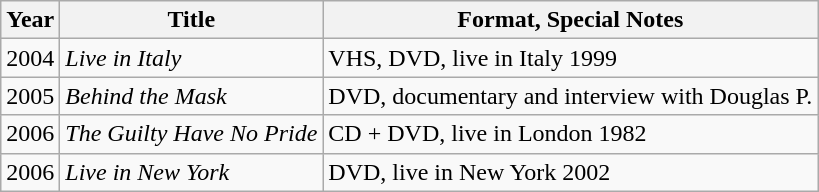<table class="wikitable">
<tr>
<th>Year</th>
<th>Title</th>
<th>Format, Special Notes</th>
</tr>
<tr>
<td>2004</td>
<td><em>Live in Italy</em></td>
<td>VHS, DVD, live in Italy 1999</td>
</tr>
<tr>
<td>2005</td>
<td><em>Behind the Mask</em></td>
<td>DVD, documentary and interview with Douglas P.</td>
</tr>
<tr>
<td>2006</td>
<td><em>The Guilty Have No Pride</em></td>
<td>CD + DVD, live in London 1982</td>
</tr>
<tr>
<td>2006</td>
<td><em>Live in New York</em></td>
<td>DVD, live in New York 2002</td>
</tr>
</table>
